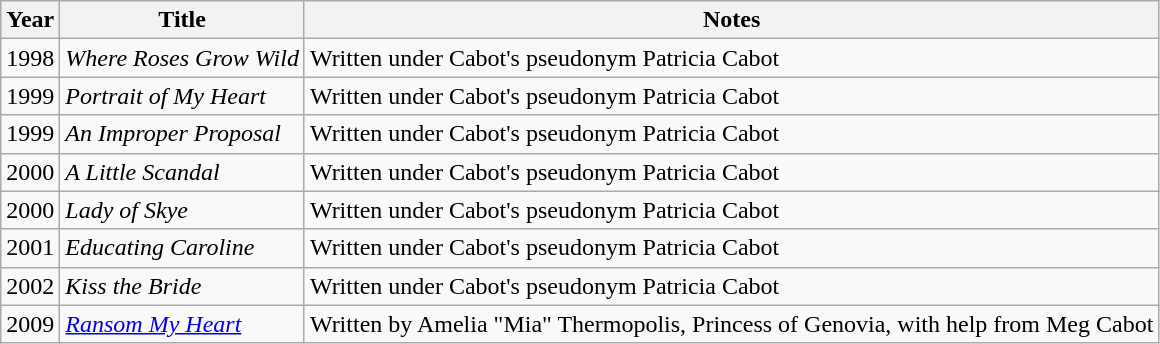<table class="wikitable sortable">
<tr>
<th>Year</th>
<th>Title</th>
<th>Notes</th>
</tr>
<tr>
<td>1998</td>
<td><em>Where Roses Grow Wild</em></td>
<td>Written under Cabot's pseudonym Patricia Cabot</td>
</tr>
<tr>
<td>1999</td>
<td><em>Portrait of My Heart</em></td>
<td>Written under Cabot's pseudonym Patricia Cabot</td>
</tr>
<tr>
<td>1999</td>
<td><em>An Improper Proposal</em></td>
<td>Written under Cabot's pseudonym Patricia Cabot</td>
</tr>
<tr>
<td>2000</td>
<td><em>A Little Scandal</em></td>
<td>Written under Cabot's pseudonym Patricia Cabot</td>
</tr>
<tr>
<td>2000</td>
<td><em>Lady of Skye</em></td>
<td>Written under Cabot's pseudonym Patricia Cabot</td>
</tr>
<tr>
<td>2001</td>
<td><em>Educating Caroline</em></td>
<td>Written under Cabot's pseudonym Patricia Cabot</td>
</tr>
<tr>
<td>2002</td>
<td><em>Kiss the Bride</em></td>
<td>Written under Cabot's pseudonym Patricia Cabot</td>
</tr>
<tr>
<td>2009</td>
<td><em><a href='#'>Ransom My Heart</a></em></td>
<td>Written by Amelia "Mia" Thermopolis, Princess of Genovia, with help from Meg Cabot</td>
</tr>
</table>
